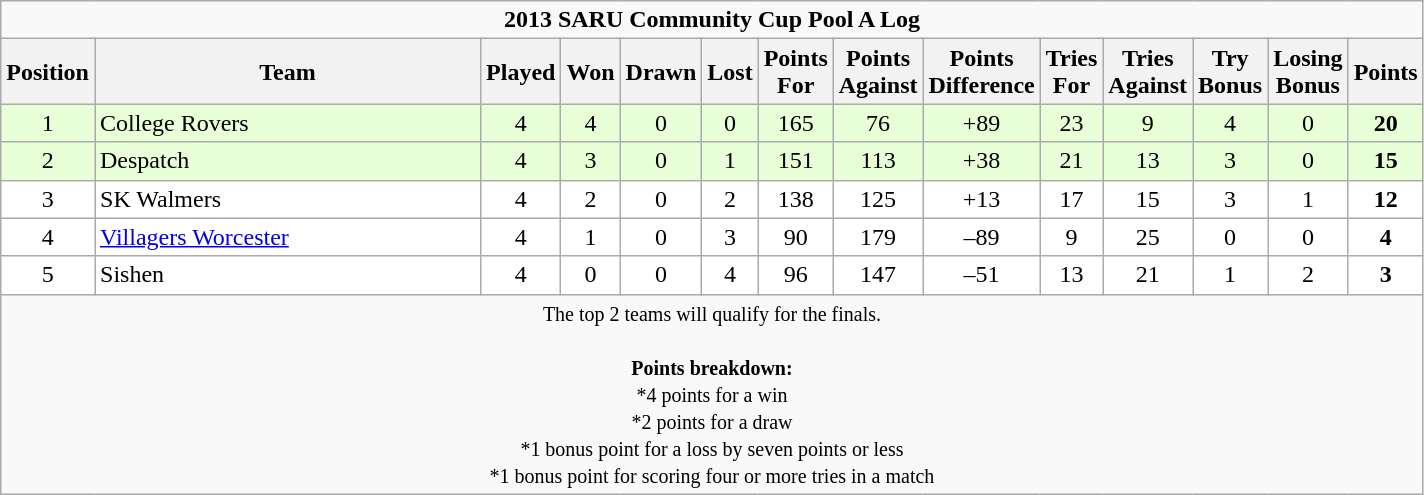<table class="wikitable" style="text-align: center;">
<tr>
<td colspan="14" cellpadding="0" cellspacing="0"><strong>2013 SARU Community Cup Pool A Log</strong></td>
</tr>
<tr>
<th bgcolor="#efefef" width="20">Position</th>
<th bgcolor="#efefef" width="250">Team</th>
<th bgcolor="#efefef" width="20">Played</th>
<th bgcolor="#efefef" width="20">Won</th>
<th bgcolor="#efefef" width="20">Drawn</th>
<th bgcolor="#efefef" width="20">Lost</th>
<th bgcolor="#efefef" width="20">Points For</th>
<th bgcolor="#efefef" width="20">Points Against</th>
<th bgcolor="#efefef" width="20">Points Difference</th>
<th bgcolor="#efefef" width="20">Tries For</th>
<th bgcolor="#efefef" width="20">Tries Against</th>
<th bgcolor="#efefef" width="20">Try Bonus</th>
<th bgcolor="#efefef" width="20">Losing Bonus</th>
<th bgcolor="#efefef" width="20">Points<br></th>
</tr>
<tr bgcolor=#E8FFD8>
<td>1</td>
<td align=left>College Rovers</td>
<td>4</td>
<td>4</td>
<td>0</td>
<td>0</td>
<td>165</td>
<td>76</td>
<td>+89</td>
<td>23</td>
<td>9</td>
<td>4</td>
<td>0</td>
<td><strong>20</strong></td>
</tr>
<tr bgcolor=#E8FFD8>
<td>2</td>
<td align=left>Despatch</td>
<td>4</td>
<td>3</td>
<td>0</td>
<td>1</td>
<td>151</td>
<td>113</td>
<td>+38</td>
<td>21</td>
<td>13</td>
<td>3</td>
<td>0</td>
<td><strong>15</strong></td>
</tr>
<tr bgcolor=#FFFFFF>
<td>3</td>
<td align=left>SK Walmers</td>
<td>4</td>
<td>2</td>
<td>0</td>
<td>2</td>
<td>138</td>
<td>125</td>
<td>+13</td>
<td>17</td>
<td>15</td>
<td>3</td>
<td>1</td>
<td><strong>12</strong></td>
</tr>
<tr bgcolor=#FFFFFF>
<td>4</td>
<td align=left><a href='#'>Villagers Worcester</a></td>
<td>4</td>
<td>1</td>
<td>0</td>
<td>3</td>
<td>90</td>
<td>179</td>
<td>–89</td>
<td>9</td>
<td>25</td>
<td>0</td>
<td>0</td>
<td><strong>4</strong></td>
</tr>
<tr bgcolor=#FFFFFF>
<td>5</td>
<td align=left>Sishen</td>
<td>4</td>
<td>0</td>
<td>0</td>
<td>4</td>
<td>96</td>
<td>147</td>
<td>–51</td>
<td>13</td>
<td>21</td>
<td>1</td>
<td>2</td>
<td><strong>3</strong></td>
</tr>
<tr |align=left|>
<td colspan="14" style="border:0px"><small>The top 2 teams will qualify for the finals.<br><br><strong>Points breakdown:</strong><br>*4 points for a win<br>*2 points for a draw<br>*1 bonus point for a loss by seven points or less<br>*1 bonus point for scoring four or more tries in a match</small></td>
</tr>
</table>
